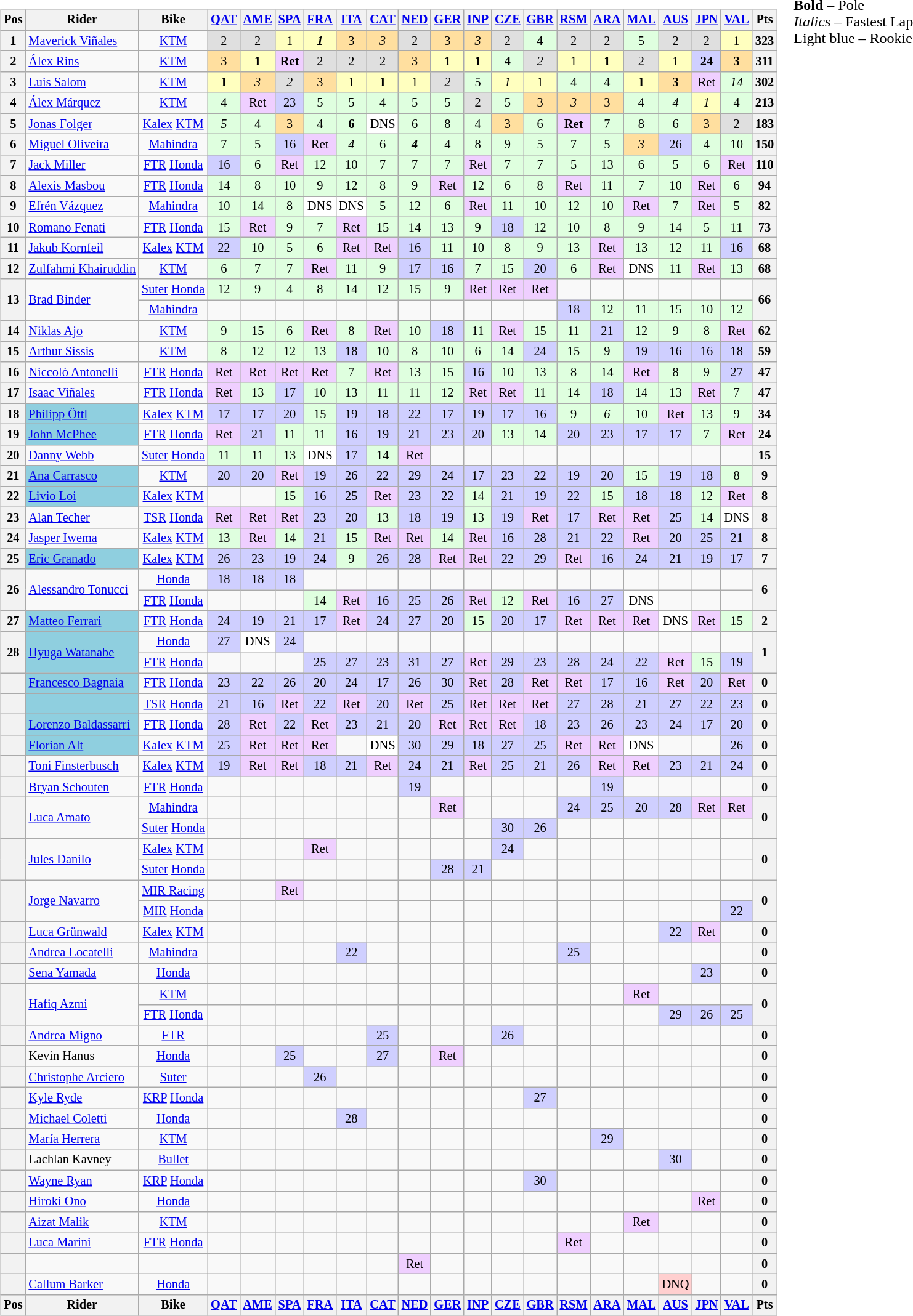<table>
<tr>
<td><br><table class="wikitable" style="font-size: 85%; text-align:center">
<tr valign="top">
<th valign="middle">Pos</th>
<th valign="middle">Rider</th>
<th valign="middle">Bike</th>
<th><a href='#'>QAT</a><br></th>
<th><a href='#'>AME</a><br></th>
<th><a href='#'>SPA</a><br></th>
<th><a href='#'>FRA</a><br></th>
<th><a href='#'>ITA</a><br></th>
<th><a href='#'>CAT</a><br></th>
<th><a href='#'>NED</a><br></th>
<th><a href='#'>GER</a><br></th>
<th><a href='#'>INP</a><br></th>
<th><a href='#'>CZE</a><br></th>
<th><a href='#'>GBR</a><br></th>
<th><a href='#'>RSM</a><br></th>
<th><a href='#'>ARA</a><br></th>
<th><a href='#'>MAL</a><br></th>
<th><a href='#'>AUS</a><br></th>
<th><a href='#'>JPN</a><br></th>
<th><a href='#'>VAL</a><br></th>
<th valign="middle">Pts</th>
</tr>
<tr>
<th>1</th>
<td align="left"> <a href='#'>Maverick Viñales</a></td>
<td><a href='#'>KTM</a></td>
<td style="background:#dfdfdf;">2</td>
<td style="background:#dfdfdf;">2</td>
<td style="background:#ffffbf;">1</td>
<td style="background:#ffffbf;"><strong><em>1</em></strong></td>
<td style="background:#ffdf9f;">3</td>
<td style="background:#ffdf9f;"><em>3</em></td>
<td style="background:#dfdfdf;">2</td>
<td style="background:#ffdf9f;">3</td>
<td style="background:#ffdf9f;"><em>3</em></td>
<td style="background:#dfdfdf;">2</td>
<td style="background:#dfffdf;"><strong>4</strong></td>
<td style="background:#dfdfdf;">2</td>
<td style="background:#dfdfdf;">2</td>
<td style="background:#dfffdf;">5</td>
<td style="background:#dfdfdf;">2</td>
<td style="background:#dfdfdf;">2</td>
<td style="background:#ffffbf;">1</td>
<th>323</th>
</tr>
<tr>
<th>2</th>
<td align="left"> <a href='#'>Álex Rins</a></td>
<td><a href='#'>KTM</a></td>
<td style="background:#ffdf9f;">3</td>
<td style="background:#ffffbf;"><strong>1</strong></td>
<td style="background:#efcfff;"><strong>Ret</strong></td>
<td style="background:#dfdfdf;">2</td>
<td style="background:#dfdfdf;">2</td>
<td style="background:#dfdfdf;">2</td>
<td style="background:#ffdf9f;">3</td>
<td style="background:#ffffbf;"><strong>1</strong></td>
<td style="background:#ffffbf;"><strong>1</strong></td>
<td style="background:#dfffdf;"><strong>4</strong></td>
<td style="background:#dfdfdf;"><em>2</em></td>
<td style="background:#ffffbf;">1</td>
<td style="background:#ffffbf;"><strong>1</strong></td>
<td style="background:#dfdfdf;">2</td>
<td style="background:#ffffbf;">1</td>
<td style="background:#cfcfff;"><strong>24</strong></td>
<td style="background:#ffdf9f;"><strong>3</strong></td>
<th>311</th>
</tr>
<tr>
<th>3</th>
<td align="left"> <a href='#'>Luis Salom</a></td>
<td><a href='#'>KTM</a></td>
<td style="background:#ffffbf;"><strong>1</strong></td>
<td style="background:#ffdf9f;"><em>3</em></td>
<td style="background:#dfdfdf;"><em>2</em></td>
<td style="background:#ffdf9f;">3</td>
<td style="background:#ffffbf;">1</td>
<td style="background:#ffffbf;"><strong>1</strong></td>
<td style="background:#ffffbf;">1</td>
<td style="background:#dfdfdf;"><em>2</em></td>
<td style="background:#dfffdf;">5</td>
<td style="background:#ffffbf;"><em>1</em></td>
<td style="background:#ffffbf;">1</td>
<td style="background:#dfffdf;">4</td>
<td style="background:#dfffdf;">4</td>
<td style="background:#ffffbf;"><strong>1</strong></td>
<td style="background:#ffdf9f;"><strong>3</strong></td>
<td style="background:#efcfff;">Ret</td>
<td style="background:#dfffdf;"><em>14</em></td>
<th>302</th>
</tr>
<tr>
<th>4</th>
<td align="left"> <a href='#'>Álex Márquez</a></td>
<td><a href='#'>KTM</a></td>
<td style="background:#dfffdf;">4</td>
<td style="background:#efcfff;">Ret</td>
<td style="background:#cfcfff;">23</td>
<td style="background:#dfffdf;">5</td>
<td style="background:#dfffdf;">5</td>
<td style="background:#dfffdf;">4</td>
<td style="background:#dfffdf;">5</td>
<td style="background:#dfffdf;">5</td>
<td style="background:#dfdfdf;">2</td>
<td style="background:#dfffdf;">5</td>
<td style="background:#ffdf9f;">3</td>
<td style="background:#ffdf9f;"><em>3</em></td>
<td style="background:#ffdf9f;">3</td>
<td style="background:#dfffdf;">4</td>
<td style="background:#dfffdf;"><em>4</em></td>
<td style="background:#ffffbf;"><em>1</em></td>
<td style="background:#dfffdf;">4</td>
<th>213</th>
</tr>
<tr>
<th>5</th>
<td align="left"> <a href='#'>Jonas Folger</a></td>
<td><a href='#'>Kalex</a> <a href='#'>KTM</a></td>
<td style="background:#dfffdf;"><em>5</em></td>
<td style="background:#dfffdf;">4</td>
<td style="background:#ffdf9f;">3</td>
<td style="background:#dfffdf;">4</td>
<td style="background:#dfffdf;"><strong>6</strong></td>
<td style="background:#ffffff;">DNS</td>
<td style="background:#dfffdf;">6</td>
<td style="background:#dfffdf;">8</td>
<td style="background:#dfffdf;">4</td>
<td style="background:#ffdf9f;">3</td>
<td style="background:#dfffdf;">6</td>
<td style="background:#efcfff;"><strong>Ret</strong></td>
<td style="background:#dfffdf;">7</td>
<td style="background:#dfffdf;">8</td>
<td style="background:#dfffdf;">6</td>
<td style="background:#ffdf9f;">3</td>
<td style="background:#dfdfdf;">2</td>
<th>183</th>
</tr>
<tr>
<th>6</th>
<td align="left"> <a href='#'>Miguel Oliveira</a></td>
<td><a href='#'>Mahindra</a></td>
<td style="background:#dfffdf;">7</td>
<td style="background:#dfffdf;">5</td>
<td style="background:#cfcfff;">16</td>
<td style="background:#efcfff;">Ret</td>
<td style="background:#dfffdf;"><em>4</em></td>
<td style="background:#dfffdf;">6</td>
<td style="background:#dfffdf;"><strong><em>4</em></strong></td>
<td style="background:#dfffdf;">4</td>
<td style="background:#dfffdf;">8</td>
<td style="background:#dfffdf;">9</td>
<td style="background:#dfffdf;">5</td>
<td style="background:#dfffdf;">7</td>
<td style="background:#dfffdf;">5</td>
<td style="background:#ffdf9f;"><em>3</em></td>
<td style="background:#cfcfff;">26</td>
<td style="background:#dfffdf;">4</td>
<td style="background:#dfffdf;">10</td>
<th>150</th>
</tr>
<tr>
<th>7</th>
<td align="left"> <a href='#'>Jack Miller</a></td>
<td><a href='#'>FTR</a> <a href='#'>Honda</a></td>
<td style="background:#cfcfff;">16</td>
<td style="background:#dfffdf;">6</td>
<td style="background:#efcfff;">Ret</td>
<td style="background:#dfffdf;">12</td>
<td style="background:#dfffdf;">10</td>
<td style="background:#dfffdf;">7</td>
<td style="background:#dfffdf;">7</td>
<td style="background:#dfffdf;">7</td>
<td style="background:#efcfff;">Ret</td>
<td style="background:#dfffdf;">7</td>
<td style="background:#dfffdf;">7</td>
<td style="background:#dfffdf;">5</td>
<td style="background:#dfffdf;">13</td>
<td style="background:#dfffdf;">6</td>
<td style="background:#dfffdf;">5</td>
<td style="background:#dfffdf;">6</td>
<td style="background:#efcfff;">Ret</td>
<th>110</th>
</tr>
<tr>
<th>8</th>
<td align="left"> <a href='#'>Alexis Masbou</a></td>
<td><a href='#'>FTR</a> <a href='#'>Honda</a></td>
<td style="background:#dfffdf;">14</td>
<td style="background:#dfffdf;">8</td>
<td style="background:#dfffdf;">10</td>
<td style="background:#dfffdf;">9</td>
<td style="background:#dfffdf;">12</td>
<td style="background:#dfffdf;">8</td>
<td style="background:#dfffdf;">9</td>
<td style="background:#efcfff;">Ret</td>
<td style="background:#dfffdf;">12</td>
<td style="background:#dfffdf;">6</td>
<td style="background:#dfffdf;">8</td>
<td style="background:#efcfff;">Ret</td>
<td style="background:#dfffdf;">11</td>
<td style="background:#dfffdf;">7</td>
<td style="background:#dfffdf;">10</td>
<td style="background:#efcfff;">Ret</td>
<td style="background:#dfffdf;">6</td>
<th>94</th>
</tr>
<tr>
<th>9</th>
<td align="left"> <a href='#'>Efrén Vázquez</a></td>
<td><a href='#'>Mahindra</a></td>
<td style="background:#dfffdf;">10</td>
<td style="background:#dfffdf;">14</td>
<td style="background:#dfffdf;">8</td>
<td style="background:#ffffff;">DNS</td>
<td style="background:#ffffff;">DNS</td>
<td style="background:#dfffdf;">5</td>
<td style="background:#dfffdf;">12</td>
<td style="background:#dfffdf;">6</td>
<td style="background:#efcfff;">Ret</td>
<td style="background:#dfffdf;">11</td>
<td style="background:#dfffdf;">10</td>
<td style="background:#dfffdf;">12</td>
<td style="background:#dfffdf;">10</td>
<td style="background:#efcfff;">Ret</td>
<td style="background:#dfffdf;">7</td>
<td style="background:#efcfff;">Ret</td>
<td style="background:#dfffdf;">5</td>
<th>82</th>
</tr>
<tr>
<th>10</th>
<td align="left"> <a href='#'>Romano Fenati</a></td>
<td><a href='#'>FTR</a> <a href='#'>Honda</a></td>
<td style="background:#dfffdf;">15</td>
<td style="background:#efcfff;">Ret</td>
<td style="background:#dfffdf;">9</td>
<td style="background:#dfffdf;">7</td>
<td style="background:#efcfff;">Ret</td>
<td style="background:#dfffdf;">15</td>
<td style="background:#dfffdf;">14</td>
<td style="background:#dfffdf;">13</td>
<td style="background:#dfffdf;">9</td>
<td style="background:#cfcfff;">18</td>
<td style="background:#dfffdf;">12</td>
<td style="background:#dfffdf;">10</td>
<td style="background:#dfffdf;">8</td>
<td style="background:#dfffdf;">9</td>
<td style="background:#dfffdf;">14</td>
<td style="background:#dfffdf;">5</td>
<td style="background:#dfffdf;">11</td>
<th>73</th>
</tr>
<tr>
<th>11</th>
<td align="left"> <a href='#'>Jakub Kornfeil</a></td>
<td><a href='#'>Kalex</a> <a href='#'>KTM</a></td>
<td style="background:#cfcfff;">22</td>
<td style="background:#dfffdf;">10</td>
<td style="background:#dfffdf;">5</td>
<td style="background:#dfffdf;">6</td>
<td style="background:#efcfff;">Ret</td>
<td style="background:#efcfff;">Ret</td>
<td style="background:#cfcfff;">16</td>
<td style="background:#dfffdf;">11</td>
<td style="background:#dfffdf;">10</td>
<td style="background:#dfffdf;">8</td>
<td style="background:#dfffdf;">9</td>
<td style="background:#dfffdf;">13</td>
<td style="background:#efcfff;">Ret</td>
<td style="background:#dfffdf;">13</td>
<td style="background:#dfffdf;">12</td>
<td style="background:#dfffdf;">11</td>
<td style="background:#cfcfff;">16</td>
<th>68</th>
</tr>
<tr>
<th>12</th>
<td align="left"> <a href='#'>Zulfahmi Khairuddin</a></td>
<td><a href='#'>KTM</a></td>
<td style="background:#dfffdf;">6</td>
<td style="background:#dfffdf;">7</td>
<td style="background:#dfffdf;">7</td>
<td style="background:#efcfff;">Ret</td>
<td style="background:#dfffdf;">11</td>
<td style="background:#dfffdf;">9</td>
<td style="background:#cfcfff;">17</td>
<td style="background:#cfcfff;">16</td>
<td style="background:#dfffdf;">7</td>
<td style="background:#dfffdf;">15</td>
<td style="background:#cfcfff;">20</td>
<td style="background:#dfffdf;">6</td>
<td style="background:#efcfff;">Ret</td>
<td style="background:#fff;">DNS</td>
<td style="background:#dfffdf;">11</td>
<td style="background:#efcfff;">Ret</td>
<td style="background:#dfffdf;">13</td>
<th>68</th>
</tr>
<tr>
<th rowspan=2>13</th>
<td style="text-align:left;" rowspan="2"> <a href='#'>Brad Binder</a></td>
<td><a href='#'>Suter</a> <a href='#'>Honda</a></td>
<td style="background:#dfffdf;">12</td>
<td style="background:#dfffdf;">9</td>
<td style="background:#dfffdf;">4</td>
<td style="background:#dfffdf;">8</td>
<td style="background:#dfffdf;">14</td>
<td style="background:#dfffdf;">12</td>
<td style="background:#dfffdf;">15</td>
<td style="background:#dfffdf;">9</td>
<td style="background:#efcfff;">Ret</td>
<td style="background:#efcfff;">Ret</td>
<td style="background:#efcfff;">Ret</td>
<td></td>
<td></td>
<td></td>
<td></td>
<td></td>
<td></td>
<th rowspan=2>66</th>
</tr>
<tr>
<td><a href='#'>Mahindra</a></td>
<td></td>
<td></td>
<td></td>
<td></td>
<td></td>
<td></td>
<td></td>
<td></td>
<td></td>
<td></td>
<td></td>
<td style="background:#cfcfff;">18</td>
<td style="background:#dfffdf;">12</td>
<td style="background:#dfffdf;">11</td>
<td style="background:#dfffdf;">15</td>
<td style="background:#dfffdf;">10</td>
<td style="background:#dfffdf;">12</td>
</tr>
<tr>
<th>14</th>
<td align="left"> <a href='#'>Niklas Ajo</a></td>
<td><a href='#'>KTM</a></td>
<td style="background:#dfffdf;">9</td>
<td style="background:#dfffdf;">15</td>
<td style="background:#dfffdf;">6</td>
<td style="background:#efcfff;">Ret</td>
<td style="background:#dfffdf;">8</td>
<td style="background:#efcfff;">Ret</td>
<td style="background:#dfffdf;">10</td>
<td style="background:#cfcfff;">18</td>
<td style="background:#dfffdf;">11</td>
<td style="background:#efcfff;">Ret</td>
<td style="background:#dfffdf;">15</td>
<td style="background:#dfffdf;">11</td>
<td style="background:#cfcfff;">21</td>
<td style="background:#dfffdf;">12</td>
<td style="background:#dfffdf;">9</td>
<td style="background:#dfffdf;">8</td>
<td style="background:#efcfff;">Ret</td>
<th>62</th>
</tr>
<tr>
<th>15</th>
<td align="left"> <a href='#'>Arthur Sissis</a></td>
<td><a href='#'>KTM</a></td>
<td style="background:#dfffdf;">8</td>
<td style="background:#dfffdf;">12</td>
<td style="background:#dfffdf;">12</td>
<td style="background:#dfffdf;">13</td>
<td style="background:#cfcfff;">18</td>
<td style="background:#dfffdf;">10</td>
<td style="background:#dfffdf;">8</td>
<td style="background:#dfffdf;">10</td>
<td style="background:#dfffdf;">6</td>
<td style="background:#dfffdf;">14</td>
<td style="background:#cfcfff;">24</td>
<td style="background:#dfffdf;">15</td>
<td style="background:#dfffdf;">9</td>
<td style="background:#cfcfff;">19</td>
<td style="background:#cfcfff;">16</td>
<td style="background:#cfcfff;">16</td>
<td style="background:#cfcfff;">18</td>
<th>59</th>
</tr>
<tr>
<th>16</th>
<td align="left"> <a href='#'>Niccolò Antonelli</a></td>
<td><a href='#'>FTR</a> <a href='#'>Honda</a></td>
<td style="background:#efcfff;">Ret</td>
<td style="background:#efcfff;">Ret</td>
<td style="background:#efcfff;">Ret</td>
<td style="background:#efcfff;">Ret</td>
<td style="background:#dfffdf;">7</td>
<td style="background:#efcfff;">Ret</td>
<td style="background:#dfffdf;">13</td>
<td style="background:#dfffdf;">15</td>
<td style="background:#cfcfff;">16</td>
<td style="background:#dfffdf;">10</td>
<td style="background:#dfffdf;">13</td>
<td style="background:#dfffdf;">8</td>
<td style="background:#dfffdf;">14</td>
<td style="background:#efcfff;">Ret</td>
<td style="background:#dfffdf;">8</td>
<td style="background:#dfffdf;">9</td>
<td style="background:#cfcfff;">27</td>
<th>47</th>
</tr>
<tr>
<th>17</th>
<td align="left"> <a href='#'>Isaac Viñales</a></td>
<td><a href='#'>FTR</a> <a href='#'>Honda</a></td>
<td style="background:#efcfff;">Ret</td>
<td style="background:#dfffdf;">13</td>
<td style="background:#cfcfff;">17</td>
<td style="background:#dfffdf;">10</td>
<td style="background:#dfffdf;">13</td>
<td style="background:#dfffdf;">11</td>
<td style="background:#dfffdf;">11</td>
<td style="background:#dfffdf;">12</td>
<td style="background:#efcfff;">Ret</td>
<td style="background:#efcfff;">Ret</td>
<td style="background:#dfffdf;">11</td>
<td style="background:#dfffdf;">14</td>
<td style="background:#cfcfff;">18</td>
<td style="background:#dfffdf;">14</td>
<td style="background:#dfffdf;">13</td>
<td style="background:#efcfff;">Ret</td>
<td style="background:#dfffdf;">7</td>
<th>47</th>
</tr>
<tr>
<th>18</th>
<td style="background:#8fcfdf; text-align:left;"> <a href='#'>Philipp Öttl</a></td>
<td><a href='#'>Kalex</a> <a href='#'>KTM</a></td>
<td style="background:#cfcfff;">17</td>
<td style="background:#cfcfff;">17</td>
<td style="background:#cfcfff;">20</td>
<td style="background:#dfffdf;">15</td>
<td style="background:#cfcfff;">19</td>
<td style="background:#cfcfff;">18</td>
<td style="background:#cfcfff;">22</td>
<td style="background:#cfcfff;">17</td>
<td style="background:#cfcfff;">19</td>
<td style="background:#cfcfff;">17</td>
<td style="background:#cfcfff;">16</td>
<td style="background:#dfffdf;">9</td>
<td style="background:#dfffdf;"><em>6</em></td>
<td style="background:#dfffdf;">10</td>
<td style="background:#efcfff;">Ret</td>
<td style="background:#dfffdf;">13</td>
<td style="background:#dfffdf;">9</td>
<th>34</th>
</tr>
<tr>
<th>19</th>
<td style="background:#8fcfdf; text-align:left;"> <a href='#'>John McPhee</a></td>
<td><a href='#'>FTR</a> <a href='#'>Honda</a></td>
<td style="background:#efcfff;">Ret</td>
<td style="background:#cfcfff;">21</td>
<td style="background:#dfffdf;">11</td>
<td style="background:#dfffdf;">11</td>
<td style="background:#cfcfff;">16</td>
<td style="background:#cfcfff;">19</td>
<td style="background:#cfcfff;">21</td>
<td style="background:#cfcfff;">23</td>
<td style="background:#cfcfff;">20</td>
<td style="background:#dfffdf;">13</td>
<td style="background:#dfffdf;">14</td>
<td style="background:#cfcfff;">20</td>
<td style="background:#cfcfff;">23</td>
<td style="background:#cfcfff;">17</td>
<td style="background:#cfcfff;">17</td>
<td style="background:#dfffdf;">7</td>
<td style="background:#efcfff;">Ret</td>
<th>24</th>
</tr>
<tr>
<th>20</th>
<td align="left"> <a href='#'>Danny Webb</a></td>
<td><a href='#'>Suter</a> <a href='#'>Honda</a></td>
<td style="background:#dfffdf;">11</td>
<td style="background:#dfffdf;">11</td>
<td style="background:#dfffdf;">13</td>
<td style="background:#fff;">DNS</td>
<td style="background:#cfcfff;">17</td>
<td style="background:#dfffdf;">14</td>
<td style="background:#efcfff;">Ret</td>
<td></td>
<td></td>
<td></td>
<td></td>
<td></td>
<td></td>
<td></td>
<td></td>
<td></td>
<td></td>
<th>15</th>
</tr>
<tr>
<th>21</th>
<td style="background:#8fcfdf; text-align:left;"> <a href='#'>Ana Carrasco</a></td>
<td><a href='#'>KTM</a></td>
<td style="background:#cfcfff;">20</td>
<td style="background:#cfcfff;">20</td>
<td style="background:#efcfff;">Ret</td>
<td style="background:#cfcfff;">19</td>
<td style="background:#cfcfff;">26</td>
<td style="background:#cfcfff;">22</td>
<td style="background:#cfcfff;">29</td>
<td style="background:#cfcfff;">24</td>
<td style="background:#cfcfff;">17</td>
<td style="background:#cfcfff;">23</td>
<td style="background:#cfcfff;">22</td>
<td style="background:#cfcfff;">19</td>
<td style="background:#cfcfff;">20</td>
<td style="background:#dfffdf;">15</td>
<td style="background:#cfcfff;">19</td>
<td style="background:#cfcfff;">18</td>
<td style="background:#dfffdf;">8</td>
<th>9</th>
</tr>
<tr>
<th>22</th>
<td style="background:#8fcfdf; text-align:left;"> <a href='#'>Livio Loi</a></td>
<td><a href='#'>Kalex</a> <a href='#'>KTM</a></td>
<td></td>
<td></td>
<td style="background:#dfffdf;">15</td>
<td style="background:#cfcfff;">16</td>
<td style="background:#cfcfff;">25</td>
<td style="background:#efcfff;">Ret</td>
<td style="background:#cfcfff;">23</td>
<td style="background:#cfcfff;">22</td>
<td style="background:#dfffdf;">14</td>
<td style="background:#cfcfff;">21</td>
<td style="background:#cfcfff;">19</td>
<td style="background:#cfcfff;">22</td>
<td style="background:#dfffdf;">15</td>
<td style="background:#cfcfff;">18</td>
<td style="background:#cfcfff;">18</td>
<td style="background:#dfffdf;">12</td>
<td style="background:#efcfff;">Ret</td>
<th>8</th>
</tr>
<tr>
<th>23</th>
<td align="left"> <a href='#'>Alan Techer</a></td>
<td><a href='#'>TSR</a> <a href='#'>Honda</a></td>
<td style="background:#efcfff;">Ret</td>
<td style="background:#efcfff;">Ret</td>
<td style="background:#efcfff;">Ret</td>
<td style="background:#cfcfff;">23</td>
<td style="background:#cfcfff;">20</td>
<td style="background:#dfffdf;">13</td>
<td style="background:#cfcfff;">18</td>
<td style="background:#cfcfff;">19</td>
<td style="background:#dfffdf;">13</td>
<td style="background:#cfcfff;">19</td>
<td style="background:#efcfff;">Ret</td>
<td style="background:#cfcfff;">17</td>
<td style="background:#efcfff;">Ret</td>
<td style="background:#efcfff;">Ret</td>
<td style="background:#cfcfff;">25</td>
<td style="background:#dfffdf;">14</td>
<td style="background:#fff;">DNS</td>
<th>8</th>
</tr>
<tr>
<th>24</th>
<td align="left"> <a href='#'>Jasper Iwema</a></td>
<td><a href='#'>Kalex</a> <a href='#'>KTM</a></td>
<td style="background:#dfffdf;">13</td>
<td style="background:#efcfff;">Ret</td>
<td style="background:#dfffdf;">14</td>
<td style="background:#cfcfff;">21</td>
<td style="background:#dfffdf;">15</td>
<td style="background:#efcfff;">Ret</td>
<td style="background:#efcfff;">Ret</td>
<td style="background:#dfffdf;">14</td>
<td style="background:#efcfff;">Ret</td>
<td style="background:#cfcfff;">16</td>
<td style="background:#cfcfff;">28</td>
<td style="background:#cfcfff;">21</td>
<td style="background:#cfcfff;">22</td>
<td style="background:#efcfff;">Ret</td>
<td style="background:#cfcfff;">20</td>
<td style="background:#cfcfff;">25</td>
<td style="background:#cfcfff;">21</td>
<th>8</th>
</tr>
<tr>
<th>25</th>
<td style="background:#8fcfdf; text-align:left;"> <a href='#'>Eric Granado</a></td>
<td><a href='#'>Kalex</a> <a href='#'>KTM</a></td>
<td style="background:#cfcfff;">26</td>
<td style="background:#cfcfff;">23</td>
<td style="background:#cfcfff;">19</td>
<td style="background:#cfcfff;">24</td>
<td style="background:#dfffdf;">9</td>
<td style="background:#cfcfff;">26</td>
<td style="background:#cfcfff;">28</td>
<td style="background:#efcfff;">Ret</td>
<td style="background:#efcfff;">Ret</td>
<td style="background:#cfcfff;">22</td>
<td style="background:#cfcfff;">29</td>
<td style="background:#efcfff;">Ret</td>
<td style="background:#cfcfff;">16</td>
<td style="background:#cfcfff;">24</td>
<td style="background:#cfcfff;">21</td>
<td style="background:#cfcfff;">19</td>
<td style="background:#cfcfff;">17</td>
<th>7</th>
</tr>
<tr>
<th rowspan=2>26</th>
<td style="text-align:left;" rowspan="2"> <a href='#'>Alessandro Tonucci</a></td>
<td><a href='#'>Honda</a></td>
<td style="background:#cfcfff;">18</td>
<td style="background:#cfcfff;">18</td>
<td style="background:#cfcfff;">18</td>
<td></td>
<td></td>
<td></td>
<td></td>
<td></td>
<td></td>
<td></td>
<td></td>
<td></td>
<td></td>
<td></td>
<td></td>
<td></td>
<td></td>
<th rowspan=2>6</th>
</tr>
<tr>
<td><a href='#'>FTR</a> <a href='#'>Honda</a></td>
<td></td>
<td></td>
<td></td>
<td style="background:#dfffdf;">14</td>
<td style="background:#efcfff;">Ret</td>
<td style="background:#cfcfff;">16</td>
<td style="background:#cfcfff;">25</td>
<td style="background:#cfcfff;">26</td>
<td style="background:#efcfff;">Ret</td>
<td style="background:#dfffdf;">12</td>
<td style="background:#efcfff;">Ret</td>
<td style="background:#cfcfff;">16</td>
<td style="background:#cfcfff;">27</td>
<td style="background:#fff;">DNS</td>
<td></td>
<td></td>
<td></td>
</tr>
<tr>
<th>27</th>
<td style="background:#8fcfdf; text-align:left;"> <a href='#'>Matteo Ferrari</a></td>
<td><a href='#'>FTR</a> <a href='#'>Honda</a></td>
<td style="background:#cfcfff;">24</td>
<td style="background:#cfcfff;">19</td>
<td style="background:#cfcfff;">21</td>
<td style="background:#cfcfff;">17</td>
<td style="background:#efcfff;">Ret</td>
<td style="background:#cfcfff;">24</td>
<td style="background:#cfcfff;">27</td>
<td style="background:#cfcfff;">20</td>
<td style="background:#dfffdf;">15</td>
<td style="background:#cfcfff;">20</td>
<td style="background:#cfcfff;">17</td>
<td style="background:#efcfff;">Ret</td>
<td style="background:#efcfff;">Ret</td>
<td style="background:#efcfff;">Ret</td>
<td style="background:#fff;">DNS</td>
<td style="background:#efcfff;">Ret</td>
<td style="background:#dfffdf;">15</td>
<th>2</th>
</tr>
<tr>
<th rowspan=2>28</th>
<td style="background:#8fcfdf; text-align:left;" rowspan="2"> <a href='#'>Hyuga Watanabe</a></td>
<td><a href='#'>Honda</a></td>
<td style="background:#cfcfff;">27</td>
<td style="background:#fff;">DNS</td>
<td style="background:#cfcfff;">24</td>
<td></td>
<td></td>
<td></td>
<td></td>
<td></td>
<td></td>
<td></td>
<td></td>
<td></td>
<td></td>
<td></td>
<td></td>
<td></td>
<td></td>
<th rowspan=2>1</th>
</tr>
<tr>
<td><a href='#'>FTR</a> <a href='#'>Honda</a></td>
<td></td>
<td></td>
<td></td>
<td style="background:#cfcfff;">25</td>
<td style="background:#cfcfff;">27</td>
<td style="background:#cfcfff;">23</td>
<td style="background:#cfcfff;">31</td>
<td style="background:#cfcfff;">27</td>
<td style="background:#efcfff;">Ret</td>
<td style="background:#cfcfff;">29</td>
<td style="background:#cfcfff;">23</td>
<td style="background:#cfcfff;">28</td>
<td style="background:#cfcfff;">24</td>
<td style="background:#cfcfff;">22</td>
<td style="background:#efcfff;">Ret</td>
<td style="background:#dfffdf;">15</td>
<td style="background:#cfcfff;">19</td>
</tr>
<tr>
<th></th>
<td style="background:#8fcfdf; text-align:left;"> <a href='#'>Francesco Bagnaia</a></td>
<td><a href='#'>FTR</a> <a href='#'>Honda</a></td>
<td style="background:#cfcfff;">23</td>
<td style="background:#cfcfff;">22</td>
<td style="background:#cfcfff;">26</td>
<td style="background:#cfcfff;">20</td>
<td style="background:#cfcfff;">24</td>
<td style="background:#cfcfff;">17</td>
<td style="background:#cfcfff;">26</td>
<td style="background:#cfcfff;">30</td>
<td style="background:#efcfff;">Ret</td>
<td style="background:#cfcfff;">28</td>
<td style="background:#efcfff;">Ret</td>
<td style="background:#efcfff;">Ret</td>
<td style="background:#cfcfff;">17</td>
<td style="background:#cfcfff;">16</td>
<td style="background:#efcfff;">Ret</td>
<td style="background:#cfcfff;">20</td>
<td style="background:#efcfff;">Ret</td>
<th>0</th>
</tr>
<tr>
<th></th>
<td style="background:#8fcfdf; text-align:left;"></td>
<td><a href='#'>TSR</a> <a href='#'>Honda</a></td>
<td style="background:#cfcfff;">21</td>
<td style="background:#cfcfff;">16</td>
<td style="background:#efcfff;">Ret</td>
<td style="background:#cfcfff;">22</td>
<td style="background:#efcfff;">Ret</td>
<td style="background:#cfcfff;">20</td>
<td style="background:#efcfff;">Ret</td>
<td style="background:#cfcfff;">25</td>
<td style="background:#efcfff;">Ret</td>
<td style="background:#efcfff;">Ret</td>
<td style="background:#efcfff;">Ret</td>
<td style="background:#cfcfff;">27</td>
<td style="background:#cfcfff;">28</td>
<td style="background:#cfcfff;">21</td>
<td style="background:#cfcfff;">27</td>
<td style="background:#cfcfff;">22</td>
<td style="background:#cfcfff;">23</td>
<th>0</th>
</tr>
<tr>
<th></th>
<td style="background:#8fcfdf; text-align:left;"> <a href='#'>Lorenzo Baldassarri</a></td>
<td><a href='#'>FTR</a> <a href='#'>Honda</a></td>
<td style="background:#cfcfff;">28</td>
<td style="background:#efcfff;">Ret</td>
<td style="background:#cfcfff;">22</td>
<td style="background:#efcfff;">Ret</td>
<td style="background:#cfcfff;">23</td>
<td style="background:#cfcfff;">21</td>
<td style="background:#cfcfff;">20</td>
<td style="background:#efcfff;">Ret</td>
<td style="background:#efcfff;">Ret</td>
<td style="background:#efcfff;">Ret</td>
<td style="background:#cfcfff;">18</td>
<td style="background:#cfcfff;">23</td>
<td style="background:#cfcfff;">26</td>
<td style="background:#cfcfff;">23</td>
<td style="background:#cfcfff;">24</td>
<td style="background:#cfcfff;">17</td>
<td style="background:#cfcfff;">20</td>
<th>0</th>
</tr>
<tr>
<th></th>
<td style="background:#8fcfdf; text-align:left;"> <a href='#'>Florian Alt</a></td>
<td><a href='#'>Kalex</a> <a href='#'>KTM</a></td>
<td style="background:#cfcfff;">25</td>
<td style="background:#efcfff;">Ret</td>
<td style="background:#efcfff;">Ret</td>
<td style="background:#efcfff;">Ret</td>
<td></td>
<td style="background:#fff;">DNS</td>
<td style="background:#cfcfff;">30</td>
<td style="background:#cfcfff;">29</td>
<td style="background:#cfcfff;">18</td>
<td style="background:#cfcfff;">27</td>
<td style="background:#cfcfff;">25</td>
<td style="background:#efcfff;">Ret</td>
<td style="background:#efcfff;">Ret</td>
<td style="background:#fff;">DNS</td>
<td></td>
<td></td>
<td style="background:#cfcfff;">26</td>
<th>0</th>
</tr>
<tr>
<th></th>
<td align="left"> <a href='#'>Toni Finsterbusch</a></td>
<td><a href='#'>Kalex</a> <a href='#'>KTM</a></td>
<td style="background:#cfcfff;">19</td>
<td style="background:#efcfff;">Ret</td>
<td style="background:#efcfff;">Ret</td>
<td style="background:#cfcfff;">18</td>
<td style="background:#cfcfff;">21</td>
<td style="background:#efcfff;">Ret</td>
<td style="background:#cfcfff;">24</td>
<td style="background:#cfcfff;">21</td>
<td style="background:#efcfff;">Ret</td>
<td style="background:#cfcfff;">25</td>
<td style="background:#cfcfff;">21</td>
<td style="background:#cfcfff;">26</td>
<td style="background:#efcfff;">Ret</td>
<td style="background:#efcfff;">Ret</td>
<td style="background:#cfcfff;">23</td>
<td style="background:#cfcfff;">21</td>
<td style="background:#cfcfff;">24</td>
<th>0</th>
</tr>
<tr>
<th></th>
<td align="left"> <a href='#'>Bryan Schouten</a></td>
<td><a href='#'>FTR</a> <a href='#'>Honda</a></td>
<td></td>
<td></td>
<td></td>
<td></td>
<td></td>
<td></td>
<td style="background:#cfcfff;">19</td>
<td></td>
<td></td>
<td></td>
<td></td>
<td></td>
<td style="background:#cfcfff;">19</td>
<td></td>
<td></td>
<td></td>
<td></td>
<th>0</th>
</tr>
<tr>
<th rowspan=2></th>
<td style="text-align:left;" rowspan="2"> <a href='#'>Luca Amato</a></td>
<td><a href='#'>Mahindra</a></td>
<td></td>
<td></td>
<td></td>
<td></td>
<td></td>
<td></td>
<td></td>
<td style="background:#efcfff;">Ret</td>
<td></td>
<td></td>
<td></td>
<td style="background:#cfcfff;">24</td>
<td style="background:#cfcfff;">25</td>
<td style="background:#cfcfff;">20</td>
<td style="background:#cfcfff;">28</td>
<td style="background:#efcfff;">Ret</td>
<td style="background:#efcfff;">Ret</td>
<th rowspan=2>0</th>
</tr>
<tr>
<td><a href='#'>Suter</a> <a href='#'>Honda</a></td>
<td></td>
<td></td>
<td></td>
<td></td>
<td></td>
<td></td>
<td></td>
<td></td>
<td></td>
<td style="background:#cfcfff;">30</td>
<td style="background:#cfcfff;">26</td>
<td></td>
<td></td>
<td></td>
<td></td>
<td></td>
<td></td>
</tr>
<tr>
<th rowspan=2></th>
<td style="text-align:left;" rowspan="2"> <a href='#'>Jules Danilo</a></td>
<td><a href='#'>Kalex</a> <a href='#'>KTM</a></td>
<td></td>
<td></td>
<td></td>
<td style="background:#efcfff;">Ret</td>
<td></td>
<td></td>
<td></td>
<td></td>
<td></td>
<td style="background:#cfcfff;">24</td>
<td></td>
<td></td>
<td></td>
<td></td>
<td></td>
<td></td>
<td></td>
<th rowspan=2>0</th>
</tr>
<tr>
<td><a href='#'>Suter</a> <a href='#'>Honda</a></td>
<td></td>
<td></td>
<td></td>
<td></td>
<td></td>
<td></td>
<td></td>
<td style="background:#cfcfff;">28</td>
<td style="background:#cfcfff;">21</td>
<td></td>
<td></td>
<td></td>
<td></td>
<td></td>
<td></td>
<td></td>
<td></td>
</tr>
<tr>
<th rowspan=2></th>
<td style="text-align:left;" rowspan="2"> <a href='#'>Jorge Navarro</a></td>
<td><a href='#'>MIR Racing</a></td>
<td></td>
<td></td>
<td style="background:#efcfff;">Ret</td>
<td></td>
<td></td>
<td></td>
<td></td>
<td></td>
<td></td>
<td></td>
<td></td>
<td></td>
<td></td>
<td></td>
<td></td>
<td></td>
<td></td>
<th rowspan=2>0</th>
</tr>
<tr>
<td><a href='#'>MIR</a> <a href='#'>Honda</a></td>
<td></td>
<td></td>
<td></td>
<td></td>
<td></td>
<td></td>
<td></td>
<td></td>
<td></td>
<td></td>
<td></td>
<td></td>
<td></td>
<td></td>
<td></td>
<td></td>
<td style="background:#cfcfff;">22</td>
</tr>
<tr>
<th></th>
<td align="left"> <a href='#'>Luca Grünwald</a></td>
<td><a href='#'>Kalex</a> <a href='#'>KTM</a></td>
<td></td>
<td></td>
<td></td>
<td></td>
<td></td>
<td></td>
<td></td>
<td></td>
<td></td>
<td></td>
<td></td>
<td></td>
<td></td>
<td></td>
<td style="background:#cfcfff;">22</td>
<td style="background:#efcfff;">Ret</td>
<td></td>
<th>0</th>
</tr>
<tr>
<th></th>
<td align="left"> <a href='#'>Andrea Locatelli</a></td>
<td><a href='#'>Mahindra</a></td>
<td></td>
<td></td>
<td></td>
<td></td>
<td style="background:#cfcfff;">22</td>
<td></td>
<td></td>
<td></td>
<td></td>
<td></td>
<td></td>
<td style="background:#cfcfff;">25</td>
<td></td>
<td></td>
<td></td>
<td></td>
<td></td>
<th>0</th>
</tr>
<tr>
<th></th>
<td align="left"> <a href='#'>Sena Yamada</a></td>
<td><a href='#'>Honda</a></td>
<td></td>
<td></td>
<td></td>
<td></td>
<td></td>
<td></td>
<td></td>
<td></td>
<td></td>
<td></td>
<td></td>
<td></td>
<td></td>
<td></td>
<td></td>
<td style="background:#cfcfff;">23</td>
<td></td>
<th>0</th>
</tr>
<tr>
<th rowspan=2></th>
<td style="text-align:left;" rowspan="2"> <a href='#'>Hafiq Azmi</a></td>
<td><a href='#'>KTM</a></td>
<td></td>
<td></td>
<td></td>
<td></td>
<td></td>
<td></td>
<td></td>
<td></td>
<td></td>
<td></td>
<td></td>
<td></td>
<td></td>
<td style="background:#efcfff;">Ret</td>
<td></td>
<td></td>
<td></td>
<th rowspan=2>0</th>
</tr>
<tr>
<td><a href='#'>FTR</a> <a href='#'>Honda</a></td>
<td></td>
<td></td>
<td></td>
<td></td>
<td></td>
<td></td>
<td></td>
<td></td>
<td></td>
<td></td>
<td></td>
<td></td>
<td></td>
<td></td>
<td style="background:#cfcfff;">29</td>
<td style="background:#cfcfff;">26</td>
<td style="background:#cfcfff;">25</td>
</tr>
<tr>
<th></th>
<td align="left"> <a href='#'>Andrea Migno</a></td>
<td><a href='#'>FTR</a></td>
<td></td>
<td></td>
<td></td>
<td></td>
<td></td>
<td style="background:#cfcfff;">25</td>
<td></td>
<td></td>
<td></td>
<td style="background:#cfcfff;">26</td>
<td></td>
<td></td>
<td></td>
<td></td>
<td></td>
<td></td>
<td></td>
<th>0</th>
</tr>
<tr>
<th></th>
<td align="left"> Kevin Hanus</td>
<td><a href='#'>Honda</a></td>
<td></td>
<td></td>
<td style="background:#cfcfff;">25</td>
<td></td>
<td></td>
<td style="background:#cfcfff;">27</td>
<td></td>
<td style="background:#efcfff;">Ret</td>
<td></td>
<td></td>
<td></td>
<td></td>
<td></td>
<td></td>
<td></td>
<td></td>
<td></td>
<th>0</th>
</tr>
<tr>
<th></th>
<td align="left"> <a href='#'>Christophe Arciero</a></td>
<td><a href='#'>Suter</a></td>
<td></td>
<td></td>
<td></td>
<td style="background:#cfcfff;">26</td>
<td></td>
<td></td>
<td></td>
<td></td>
<td></td>
<td></td>
<td></td>
<td></td>
<td></td>
<td></td>
<td></td>
<td></td>
<td></td>
<th>0</th>
</tr>
<tr>
<th></th>
<td align="left"> <a href='#'>Kyle Ryde</a></td>
<td><a href='#'>KRP</a> <a href='#'>Honda</a></td>
<td></td>
<td></td>
<td></td>
<td></td>
<td></td>
<td></td>
<td></td>
<td></td>
<td></td>
<td></td>
<td style="background:#cfcfff;">27</td>
<td></td>
<td></td>
<td></td>
<td></td>
<td></td>
<td></td>
<th>0</th>
</tr>
<tr>
<th></th>
<td align="left"> <a href='#'>Michael Coletti</a></td>
<td><a href='#'>Honda</a></td>
<td></td>
<td></td>
<td></td>
<td></td>
<td style="background:#cfcfff;">28</td>
<td></td>
<td></td>
<td></td>
<td></td>
<td></td>
<td></td>
<td></td>
<td></td>
<td></td>
<td></td>
<td></td>
<td></td>
<th>0</th>
</tr>
<tr>
<th></th>
<td align="left"> <a href='#'>María Herrera</a></td>
<td><a href='#'>KTM</a></td>
<td></td>
<td></td>
<td></td>
<td></td>
<td></td>
<td></td>
<td></td>
<td></td>
<td></td>
<td></td>
<td></td>
<td></td>
<td style="background:#cfcfff;">29</td>
<td></td>
<td></td>
<td></td>
<td></td>
<th>0</th>
</tr>
<tr>
<th></th>
<td align="left"> Lachlan Kavney</td>
<td><a href='#'>Bullet</a></td>
<td></td>
<td></td>
<td></td>
<td></td>
<td></td>
<td></td>
<td></td>
<td></td>
<td></td>
<td></td>
<td></td>
<td></td>
<td></td>
<td></td>
<td style="background:#cfcfff;">30</td>
<td></td>
<td></td>
<th>0</th>
</tr>
<tr>
<th></th>
<td align="left"> <a href='#'>Wayne Ryan</a></td>
<td><a href='#'>KRP</a> <a href='#'>Honda</a></td>
<td></td>
<td></td>
<td></td>
<td></td>
<td></td>
<td></td>
<td></td>
<td></td>
<td></td>
<td></td>
<td style="background:#cfcfff;">30</td>
<td></td>
<td></td>
<td></td>
<td></td>
<td></td>
<td></td>
<th>0</th>
</tr>
<tr>
<th></th>
<td align="left"> <a href='#'>Hiroki Ono</a></td>
<td><a href='#'>Honda</a></td>
<td></td>
<td></td>
<td></td>
<td></td>
<td></td>
<td></td>
<td></td>
<td></td>
<td></td>
<td></td>
<td></td>
<td></td>
<td></td>
<td></td>
<td></td>
<td style="background:#efcfff;">Ret</td>
<td></td>
<th>0</th>
</tr>
<tr>
<th></th>
<td align="left"> <a href='#'>Aizat Malik</a></td>
<td><a href='#'>KTM</a></td>
<td></td>
<td></td>
<td></td>
<td></td>
<td></td>
<td></td>
<td></td>
<td></td>
<td></td>
<td></td>
<td></td>
<td></td>
<td></td>
<td style="background:#efcfff;">Ret</td>
<td></td>
<td></td>
<td></td>
<th>0</th>
</tr>
<tr>
<th></th>
<td align="left"> <a href='#'>Luca Marini</a></td>
<td><a href='#'>FTR</a> <a href='#'>Honda</a></td>
<td></td>
<td></td>
<td></td>
<td></td>
<td></td>
<td></td>
<td></td>
<td></td>
<td></td>
<td></td>
<td></td>
<td style="background:#efcfff;">Ret</td>
<td></td>
<td></td>
<td></td>
<td></td>
<td></td>
<th>0</th>
</tr>
<tr>
<th></th>
<td align="left"></td>
<td></td>
<td></td>
<td></td>
<td></td>
<td></td>
<td></td>
<td></td>
<td style="background:#efcfff;">Ret</td>
<td></td>
<td></td>
<td></td>
<td></td>
<td></td>
<td></td>
<td></td>
<td></td>
<td></td>
<td></td>
<th>0</th>
</tr>
<tr>
<th></th>
<td align="left"> <a href='#'>Callum Barker</a></td>
<td><a href='#'>Honda</a></td>
<td></td>
<td></td>
<td></td>
<td></td>
<td></td>
<td></td>
<td></td>
<td></td>
<td></td>
<td></td>
<td></td>
<td></td>
<td></td>
<td></td>
<td style="background:#ffcfcf;">DNQ</td>
<td></td>
<td></td>
<th>0</th>
</tr>
<tr valign="top">
<th valign="middle">Pos</th>
<th valign="middle">Rider</th>
<th valign="middle">Bike</th>
<th><a href='#'>QAT</a><br></th>
<th><a href='#'>AME</a><br></th>
<th><a href='#'>SPA</a><br></th>
<th><a href='#'>FRA</a><br></th>
<th><a href='#'>ITA</a><br></th>
<th><a href='#'>CAT</a><br></th>
<th><a href='#'>NED</a><br></th>
<th><a href='#'>GER</a><br></th>
<th><a href='#'>INP</a><br></th>
<th><a href='#'>CZE</a><br></th>
<th><a href='#'>GBR</a><br></th>
<th><a href='#'>RSM</a><br></th>
<th><a href='#'>ARA</a><br></th>
<th><a href='#'>MAL</a><br></th>
<th><a href='#'>AUS</a><br></th>
<th><a href='#'>JPN</a><br></th>
<th><a href='#'>VAL</a><br></th>
<th valign="middle">Pts</th>
</tr>
</table>
</td>
<td valign="top"><br>
<span><strong>Bold</strong> – Pole<br>
<em>Italics</em> – Fastest Lap<br>Light blue – Rookie</span></td>
</tr>
</table>
